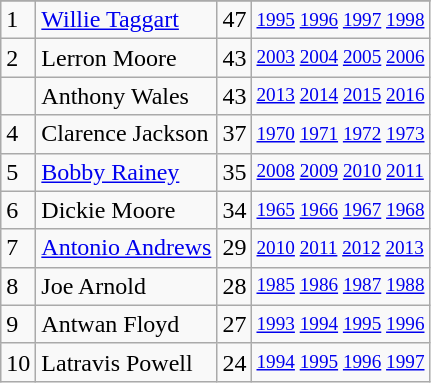<table class="wikitable">
<tr>
</tr>
<tr>
<td>1</td>
<td><a href='#'>Willie Taggart</a></td>
<td>47</td>
<td style="font-size:80%;"><a href='#'>1995</a> <a href='#'>1996</a> <a href='#'>1997</a> <a href='#'>1998</a></td>
</tr>
<tr>
<td>2</td>
<td>Lerron Moore</td>
<td>43</td>
<td style="font-size:80%;"><a href='#'>2003</a> <a href='#'>2004</a> <a href='#'>2005</a> <a href='#'>2006</a></td>
</tr>
<tr>
<td></td>
<td>Anthony Wales</td>
<td>43</td>
<td style="font-size:80%;"><a href='#'>2013</a> <a href='#'>2014</a> <a href='#'>2015</a> <a href='#'>2016</a></td>
</tr>
<tr>
<td>4</td>
<td>Clarence Jackson</td>
<td>37</td>
<td style="font-size:80%;"><a href='#'>1970</a> <a href='#'>1971</a> <a href='#'>1972</a> <a href='#'>1973</a></td>
</tr>
<tr>
<td>5</td>
<td><a href='#'>Bobby Rainey</a></td>
<td>35</td>
<td style="font-size:80%;"><a href='#'>2008</a> <a href='#'>2009</a> <a href='#'>2010</a> <a href='#'>2011</a></td>
</tr>
<tr>
<td>6</td>
<td>Dickie Moore</td>
<td>34</td>
<td style="font-size:80%;"><a href='#'>1965</a> <a href='#'>1966</a> <a href='#'>1967</a> <a href='#'>1968</a></td>
</tr>
<tr>
<td>7</td>
<td><a href='#'>Antonio Andrews</a></td>
<td>29</td>
<td style="font-size:80%;"><a href='#'>2010</a> <a href='#'>2011</a> <a href='#'>2012</a> <a href='#'>2013</a></td>
</tr>
<tr>
<td>8</td>
<td>Joe Arnold</td>
<td>28</td>
<td style="font-size:80%;"><a href='#'>1985</a> <a href='#'>1986</a> <a href='#'>1987</a> <a href='#'>1988</a></td>
</tr>
<tr>
<td>9</td>
<td>Antwan Floyd</td>
<td>27</td>
<td style="font-size:80%;"><a href='#'>1993</a> <a href='#'>1994</a> <a href='#'>1995</a> <a href='#'>1996</a></td>
</tr>
<tr>
<td>10</td>
<td>Latravis Powell</td>
<td>24</td>
<td style="font-size:80%;"><a href='#'>1994</a> <a href='#'>1995</a> <a href='#'>1996</a> <a href='#'>1997</a></td>
</tr>
</table>
